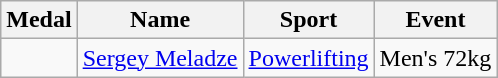<table class="wikitable">
<tr>
<th>Medal</th>
<th>Name</th>
<th>Sport</th>
<th>Event</th>
</tr>
<tr>
<td></td>
<td><a href='#'>Sergey Meladze</a></td>
<td><a href='#'>Powerlifting</a></td>
<td>Men's 72kg</td>
</tr>
</table>
